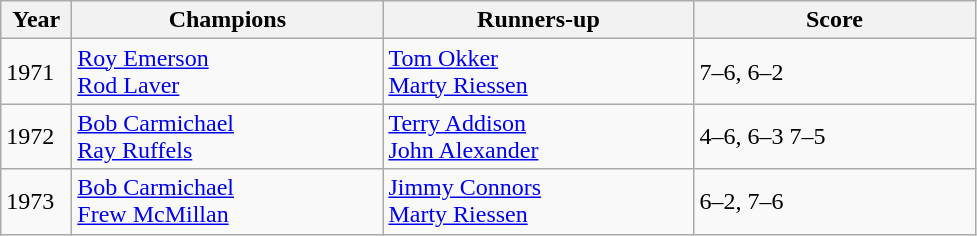<table class="wikitable">
<tr>
<th style="width:40px">Year</th>
<th style="width:200px">Champions</th>
<th style="width:200px">Runners-up</th>
<th style="width:180px" class="unsortable">Score</th>
</tr>
<tr>
<td>1971</td>
<td> <a href='#'>Roy Emerson</a> <br>  <a href='#'>Rod Laver</a></td>
<td> <a href='#'>Tom Okker</a> <br>  <a href='#'>Marty Riessen</a></td>
<td>7–6, 6–2</td>
</tr>
<tr>
<td>1972</td>
<td> <a href='#'>Bob Carmichael</a> <br>  <a href='#'>Ray Ruffels</a></td>
<td> <a href='#'>Terry Addison</a> <br>  <a href='#'>John Alexander</a></td>
<td>4–6, 6–3 7–5</td>
</tr>
<tr>
<td>1973</td>
<td> <a href='#'>Bob Carmichael</a> <br>  <a href='#'>Frew McMillan</a></td>
<td> <a href='#'>Jimmy Connors</a> <br>  <a href='#'>Marty Riessen</a></td>
<td>6–2, 7–6</td>
</tr>
</table>
